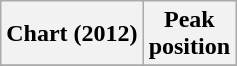<table class="wikitable">
<tr>
<th align="left">Chart (2012)</th>
<th style="text-align:center;">Peak<br>position</th>
</tr>
<tr>
</tr>
</table>
